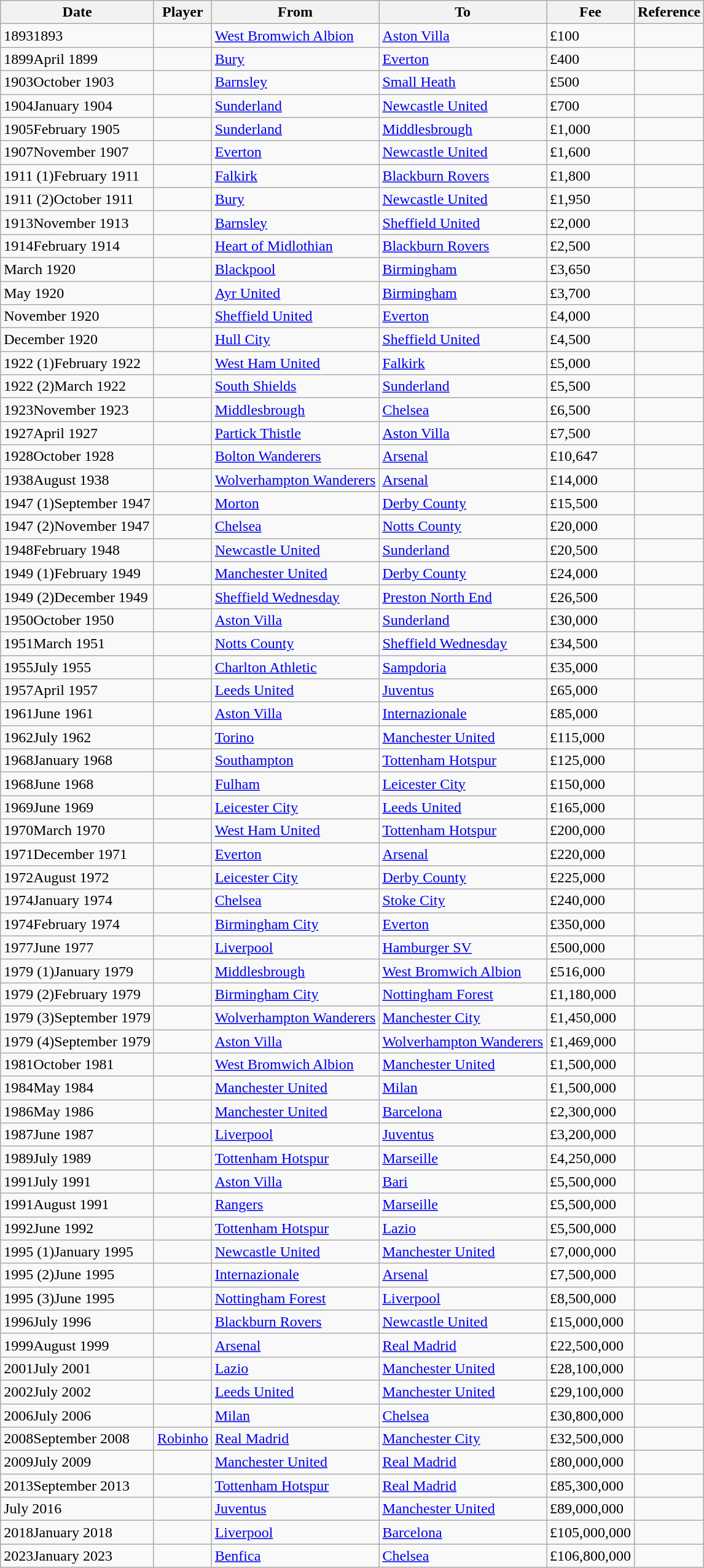<table class="wikitable sortable" style="text-align: left">
<tr>
<th>Date</th>
<th>Player</th>
<th>From</th>
<th>To</th>
<th>Fee</th>
<th class="unsortable">Reference</th>
</tr>
<tr>
<td><span>1893</span>1893</td>
<td align=left> </td>
<td> <a href='#'>West Bromwich Albion</a></td>
<td> <a href='#'>Aston Villa</a></td>
<td>£100</td>
<td></td>
</tr>
<tr>
<td><span>1899</span>April 1899</td>
<td align=left> </td>
<td> <a href='#'>Bury</a></td>
<td> <a href='#'>Everton</a></td>
<td>£400</td>
<td></td>
</tr>
<tr>
<td><span>1903</span>October 1903</td>
<td align=left> </td>
<td> <a href='#'>Barnsley</a></td>
<td> <a href='#'>Small Heath</a></td>
<td>£500</td>
<td></td>
</tr>
<tr>
<td><span>1904</span>January 1904</td>
<td align=left> </td>
<td> <a href='#'>Sunderland</a></td>
<td> <a href='#'>Newcastle United</a></td>
<td>£700</td>
<td></td>
</tr>
<tr>
<td><span>1905</span>February 1905</td>
<td align=left> </td>
<td> <a href='#'>Sunderland</a></td>
<td> <a href='#'>Middlesbrough</a></td>
<td>£1,000</td>
<td></td>
</tr>
<tr>
<td><span>1907</span>November 1907</td>
<td align=left> </td>
<td> <a href='#'>Everton</a></td>
<td> <a href='#'>Newcastle United</a></td>
<td>£1,600</td>
<td></td>
</tr>
<tr>
<td><span>1911 (1)</span>February 1911</td>
<td align=left> </td>
<td> <a href='#'>Falkirk</a></td>
<td> <a href='#'>Blackburn Rovers</a></td>
<td>£1,800</td>
<td></td>
</tr>
<tr>
<td><span>1911 (2)</span>October 1911</td>
<td align=left> </td>
<td> <a href='#'>Bury</a></td>
<td> <a href='#'>Newcastle United</a></td>
<td>£1,950</td>
<td></td>
</tr>
<tr>
<td><span>1913</span>November 1913</td>
<td align=left> </td>
<td> <a href='#'>Barnsley</a></td>
<td> <a href='#'>Sheffield United</a></td>
<td>£2,000</td>
<td></td>
</tr>
<tr>
<td><span>1914</span>February 1914</td>
<td align=left> </td>
<td> <a href='#'>Heart of Midlothian</a></td>
<td> <a href='#'>Blackburn Rovers</a></td>
<td>£2,500</td>
<td></td>
</tr>
<tr>
<td>March 1920</td>
<td> </td>
<td> <a href='#'>Blackpool</a></td>
<td> <a href='#'>Birmingham</a></td>
<td>£3,650</td>
<td></td>
</tr>
<tr>
<td>May 1920</td>
<td> </td>
<td> <a href='#'>Ayr United</a></td>
<td> <a href='#'>Birmingham</a></td>
<td>£3,700</td>
<td></td>
</tr>
<tr>
<td>November 1920</td>
<td> </td>
<td> <a href='#'>Sheffield United</a></td>
<td> <a href='#'>Everton</a></td>
<td>£4,000</td>
<td></td>
</tr>
<tr>
<td>December 1920</td>
<td> </td>
<td> <a href='#'>Hull City</a></td>
<td> <a href='#'>Sheffield United</a></td>
<td>£4,500</td>
<td></td>
</tr>
<tr>
<td><span>1922 (1)</span>February 1922</td>
<td align=left> </td>
<td> <a href='#'>West Ham United</a></td>
<td> <a href='#'>Falkirk</a></td>
<td>£5,000</td>
<td></td>
</tr>
<tr>
<td><span>1922 (2)</span>March 1922</td>
<td align=left> </td>
<td> <a href='#'>South Shields</a></td>
<td> <a href='#'>Sunderland</a></td>
<td>£5,500</td>
<td></td>
</tr>
<tr>
<td><span>1923</span>November 1923</td>
<td align=left> </td>
<td> <a href='#'>Middlesbrough</a></td>
<td> <a href='#'>Chelsea</a></td>
<td>£6,500</td>
<td></td>
</tr>
<tr>
<td><span>1927</span>April 1927</td>
<td align=left> </td>
<td> <a href='#'>Partick Thistle</a></td>
<td> <a href='#'>Aston Villa</a></td>
<td>£7,500</td>
<td></td>
</tr>
<tr>
<td><span>1928</span>October 1928</td>
<td align=left> </td>
<td> <a href='#'>Bolton Wanderers</a></td>
<td> <a href='#'>Arsenal</a></td>
<td>£10,647</td>
<td></td>
</tr>
<tr>
<td><span>1938</span>August 1938</td>
<td align=left> </td>
<td> <a href='#'>Wolverhampton Wanderers</a></td>
<td> <a href='#'>Arsenal</a></td>
<td>£14,000</td>
<td></td>
</tr>
<tr>
<td><span>1947 (1)</span>September 1947</td>
<td align=left> </td>
<td> <a href='#'>Morton</a></td>
<td> <a href='#'>Derby County</a></td>
<td>£15,500</td>
<td></td>
</tr>
<tr>
<td><span>1947 (2)</span>November 1947</td>
<td align=left> </td>
<td> <a href='#'>Chelsea</a></td>
<td> <a href='#'>Notts County</a></td>
<td>£20,000</td>
<td></td>
</tr>
<tr>
<td><span>1948</span>February 1948</td>
<td align=left> </td>
<td> <a href='#'>Newcastle United</a></td>
<td> <a href='#'>Sunderland</a></td>
<td>£20,500</td>
<td></td>
</tr>
<tr>
<td><span>1949 (1)</span>February 1949</td>
<td align=left> </td>
<td> <a href='#'>Manchester United</a></td>
<td> <a href='#'>Derby County</a></td>
<td>£24,000</td>
<td></td>
</tr>
<tr>
<td><span>1949 (2)</span>December 1949</td>
<td align=left> </td>
<td> <a href='#'>Sheffield Wednesday</a></td>
<td> <a href='#'>Preston North End</a></td>
<td>£26,500</td>
<td></td>
</tr>
<tr>
<td><span>1950</span>October 1950</td>
<td align=left> </td>
<td> <a href='#'>Aston Villa</a></td>
<td> <a href='#'>Sunderland</a></td>
<td>£30,000</td>
<td></td>
</tr>
<tr>
<td><span>1951</span>March 1951</td>
<td align=left> </td>
<td> <a href='#'>Notts County</a></td>
<td> <a href='#'>Sheffield Wednesday</a></td>
<td>£34,500</td>
<td></td>
</tr>
<tr>
<td><span>1955</span>July 1955</td>
<td align=left> </td>
<td> <a href='#'>Charlton Athletic</a></td>
<td> <a href='#'>Sampdoria</a></td>
<td>£35,000</td>
<td></td>
</tr>
<tr>
<td><span>1957</span>April 1957</td>
<td align=left> </td>
<td> <a href='#'>Leeds United</a></td>
<td> <a href='#'>Juventus</a></td>
<td>£65,000</td>
<td></td>
</tr>
<tr>
<td><span>1961</span>June 1961</td>
<td align=left> </td>
<td> <a href='#'>Aston Villa</a></td>
<td> <a href='#'>Internazionale</a></td>
<td>£85,000</td>
<td></td>
</tr>
<tr>
<td><span>1962</span>July 1962</td>
<td align=left> </td>
<td> <a href='#'>Torino</a></td>
<td> <a href='#'>Manchester United</a></td>
<td>£115,000</td>
<td></td>
</tr>
<tr>
<td><span>1968</span>January 1968</td>
<td align=left> </td>
<td> <a href='#'>Southampton</a></td>
<td> <a href='#'>Tottenham Hotspur</a></td>
<td>£125,000</td>
<td></td>
</tr>
<tr>
<td><span>1968</span>June 1968</td>
<td align=left> </td>
<td> <a href='#'>Fulham</a></td>
<td> <a href='#'>Leicester City</a></td>
<td>£150,000</td>
<td></td>
</tr>
<tr>
<td><span>1969</span>June 1969</td>
<td align=left> </td>
<td> <a href='#'>Leicester City</a></td>
<td> <a href='#'>Leeds United</a></td>
<td>£165,000</td>
<td></td>
</tr>
<tr>
<td><span>1970</span>March 1970</td>
<td align=left> </td>
<td> <a href='#'>West Ham United</a></td>
<td> <a href='#'>Tottenham Hotspur</a></td>
<td>£200,000</td>
<td></td>
</tr>
<tr>
<td><span>1971</span>December 1971</td>
<td align=left> </td>
<td> <a href='#'>Everton</a></td>
<td> <a href='#'>Arsenal</a></td>
<td>£220,000</td>
<td></td>
</tr>
<tr>
<td><span>1972</span>August 1972</td>
<td align=left> </td>
<td> <a href='#'>Leicester City</a></td>
<td> <a href='#'>Derby County</a></td>
<td>£225,000</td>
<td></td>
</tr>
<tr>
<td><span>1974</span>January 1974</td>
<td align=left> </td>
<td> <a href='#'>Chelsea</a></td>
<td> <a href='#'>Stoke City</a></td>
<td>£240,000</td>
<td></td>
</tr>
<tr>
<td><span>1974</span>February 1974</td>
<td align=left> </td>
<td> <a href='#'>Birmingham City</a></td>
<td> <a href='#'>Everton</a></td>
<td>£350,000</td>
<td></td>
</tr>
<tr>
<td><span>1977</span>June 1977</td>
<td align=left> </td>
<td> <a href='#'>Liverpool</a></td>
<td> <a href='#'>Hamburger SV</a></td>
<td>£500,000</td>
<td></td>
</tr>
<tr>
<td><span>1979 (1)</span>January 1979</td>
<td align=left> </td>
<td> <a href='#'>Middlesbrough</a></td>
<td> <a href='#'>West Bromwich Albion</a></td>
<td>£516,000</td>
<td></td>
</tr>
<tr>
<td><span>1979 (2)</span>February 1979</td>
<td align=left> </td>
<td> <a href='#'>Birmingham City</a></td>
<td> <a href='#'>Nottingham Forest</a></td>
<td>£1,180,000</td>
<td></td>
</tr>
<tr>
<td><span>1979 (3)</span>September 1979</td>
<td align=left> </td>
<td> <a href='#'>Wolverhampton Wanderers</a></td>
<td> <a href='#'>Manchester City</a></td>
<td>£1,450,000</td>
<td></td>
</tr>
<tr>
<td><span>1979 (4)</span>September 1979</td>
<td align=left> </td>
<td> <a href='#'>Aston Villa</a></td>
<td> <a href='#'>Wolverhampton Wanderers</a></td>
<td>£1,469,000</td>
<td></td>
</tr>
<tr>
<td><span>1981</span>October 1981</td>
<td align=left> </td>
<td> <a href='#'>West Bromwich Albion</a></td>
<td> <a href='#'>Manchester United</a></td>
<td>£1,500,000</td>
<td></td>
</tr>
<tr>
<td><span>1984</span>May 1984</td>
<td align=left> </td>
<td> <a href='#'>Manchester United</a></td>
<td> <a href='#'>Milan</a></td>
<td>£1,500,000</td>
<td></td>
</tr>
<tr>
<td><span>1986</span>May 1986</td>
<td align=left> </td>
<td> <a href='#'>Manchester United</a></td>
<td> <a href='#'>Barcelona</a></td>
<td>£2,300,000</td>
<td></td>
</tr>
<tr>
<td><span>1987</span>June 1987</td>
<td align=left> </td>
<td> <a href='#'>Liverpool</a></td>
<td> <a href='#'>Juventus</a></td>
<td>£3,200,000</td>
<td></td>
</tr>
<tr>
<td><span>1989</span>July 1989</td>
<td align=left> </td>
<td> <a href='#'>Tottenham Hotspur</a></td>
<td> <a href='#'>Marseille</a></td>
<td>£4,250,000</td>
<td></td>
</tr>
<tr>
<td><span>1991</span>July 1991</td>
<td align=left> </td>
<td> <a href='#'>Aston Villa</a></td>
<td> <a href='#'>Bari</a></td>
<td>£5,500,000</td>
<td></td>
</tr>
<tr>
<td><span>1991</span>August 1991</td>
<td align=left> </td>
<td> <a href='#'>Rangers</a></td>
<td> <a href='#'>Marseille</a></td>
<td>£5,500,000</td>
<td></td>
</tr>
<tr>
<td><span>1992</span>June 1992</td>
<td align=left> </td>
<td> <a href='#'>Tottenham Hotspur</a></td>
<td> <a href='#'>Lazio</a></td>
<td>£5,500,000</td>
<td></td>
</tr>
<tr>
<td><span>1995 (1)</span>January 1995</td>
<td align=left> </td>
<td> <a href='#'>Newcastle United</a></td>
<td> <a href='#'>Manchester United</a></td>
<td>£7,000,000</td>
<td></td>
</tr>
<tr>
<td><span>1995 (2)</span>June 1995</td>
<td align=left> </td>
<td> <a href='#'>Internazionale</a></td>
<td> <a href='#'>Arsenal</a></td>
<td>£7,500,000</td>
<td></td>
</tr>
<tr>
<td><span>1995 (3)</span>June 1995</td>
<td align=left> </td>
<td> <a href='#'>Nottingham Forest</a></td>
<td> <a href='#'>Liverpool</a></td>
<td>£8,500,000</td>
<td></td>
</tr>
<tr>
<td><span>1996</span>July 1996</td>
<td align=left> </td>
<td> <a href='#'>Blackburn Rovers</a></td>
<td> <a href='#'>Newcastle United</a></td>
<td>£15,000,000</td>
<td></td>
</tr>
<tr>
<td><span>1999</span>August 1999</td>
<td align=left> </td>
<td> <a href='#'>Arsenal</a></td>
<td> <a href='#'>Real Madrid</a></td>
<td>£22,500,000</td>
<td></td>
</tr>
<tr>
<td><span>2001</span>July 2001</td>
<td align=left> </td>
<td> <a href='#'>Lazio</a></td>
<td> <a href='#'>Manchester United</a></td>
<td>£28,100,000</td>
<td></td>
</tr>
<tr>
<td><span>2002</span>July 2002</td>
<td align=left> </td>
<td> <a href='#'>Leeds United</a></td>
<td> <a href='#'>Manchester United</a></td>
<td>£29,100,000</td>
<td></td>
</tr>
<tr>
<td><span>2006</span>July 2006</td>
<td align=left> </td>
<td> <a href='#'>Milan</a></td>
<td> <a href='#'>Chelsea</a></td>
<td>£30,800,000</td>
<td></td>
</tr>
<tr>
<td><span>2008</span>September 2008</td>
<td align=left> <a href='#'>Robinho</a></td>
<td> <a href='#'>Real Madrid</a></td>
<td> <a href='#'>Manchester City</a></td>
<td>£32,500,000</td>
<td></td>
</tr>
<tr>
<td><span>2009</span>July 2009</td>
<td align=left> </td>
<td> <a href='#'>Manchester United</a></td>
<td> <a href='#'>Real Madrid</a></td>
<td>£80,000,000</td>
<td></td>
</tr>
<tr>
<td><span>2013</span>September 2013</td>
<td align=left> </td>
<td> <a href='#'>Tottenham Hotspur</a></td>
<td> <a href='#'>Real Madrid</a></td>
<td>£85,300,000</td>
<td></td>
</tr>
<tr>
<td>July 2016</td>
<td> </td>
<td> <a href='#'>Juventus</a></td>
<td> <a href='#'>Manchester United</a></td>
<td>£89,000,000</td>
<td></td>
</tr>
<tr>
<td><span>2018</span>January 2018</td>
<td align=left> </td>
<td> <a href='#'>Liverpool</a></td>
<td> <a href='#'>Barcelona</a></td>
<td>£105,000,000</td>
<td></td>
</tr>
<tr>
<td><span>2023</span>January 2023</td>
<td align=left> </td>
<td> <a href='#'>Benfica</a></td>
<td> <a href='#'>Chelsea</a></td>
<td>£106,800,000</td>
<td></td>
</tr>
</table>
